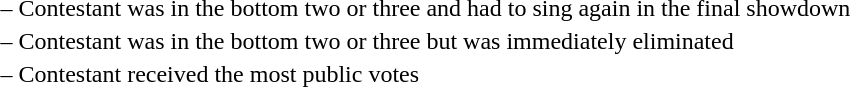<table>
<tr>
<td> –</td>
<td>Contestant was in the bottom two or three and had to sing again in the final showdown</td>
</tr>
<tr>
<td> –</td>
<td>Contestant was in the bottom two or three but was immediately eliminated</td>
</tr>
<tr>
<td> –</td>
<td>Contestant received the most public votes</td>
</tr>
</table>
